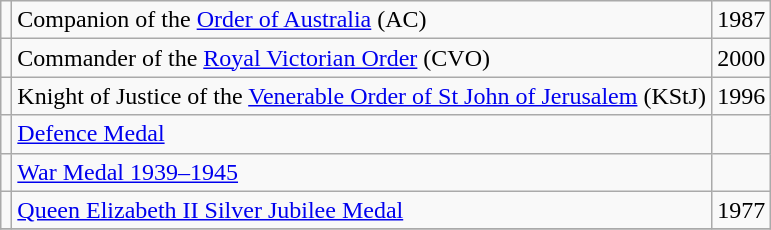<table class="wikitable">
<tr>
<td></td>
<td>Companion of the <a href='#'>Order of Australia</a> (AC)</td>
<td>1987</td>
</tr>
<tr>
<td></td>
<td>Commander of the <a href='#'>Royal Victorian Order</a> (CVO)</td>
<td>2000</td>
</tr>
<tr>
<td></td>
<td>Knight of Justice of the <a href='#'>Venerable Order of St John of Jerusalem</a> (KStJ)</td>
<td>1996</td>
</tr>
<tr>
<td></td>
<td><a href='#'>Defence Medal</a></td>
<td></td>
</tr>
<tr>
<td></td>
<td><a href='#'>War Medal 1939–1945</a></td>
<td></td>
</tr>
<tr>
<td></td>
<td><a href='#'>Queen Elizabeth II Silver Jubilee Medal</a></td>
<td>1977</td>
</tr>
<tr>
</tr>
</table>
